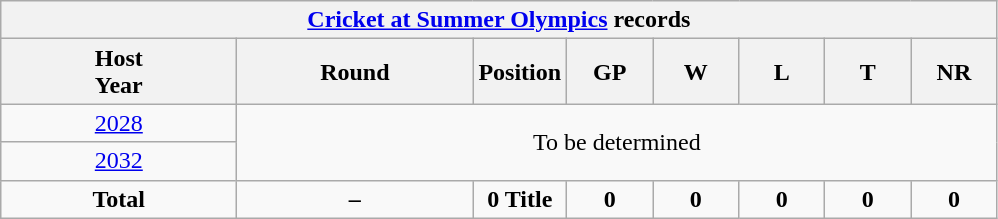<table class="wikitable" style="text-align: center; width=900px;">
<tr>
<th colspan=9><a href='#'>Cricket at Summer Olympics</a> records</th>
</tr>
<tr>
<th width=150>Host<br>Year</th>
<th width=150>Round</th>
<th width=50>Position</th>
<th width=50>GP</th>
<th width=50>W</th>
<th width=50>L</th>
<th width=50>T</th>
<th width=50>NR</th>
</tr>
<tr>
<td> <a href='#'>2028</a></td>
<td colspan=8 rowspan=2>To be determined</td>
</tr>
<tr>
<td> <a href='#'>2032</a></td>
</tr>
<tr>
<td><strong>Total</strong></td>
<td><strong>–</strong></td>
<td><strong>0 Title</strong></td>
<td><strong>0</strong></td>
<td><strong>0</strong></td>
<td><strong>0</strong></td>
<td><strong>0</strong></td>
<td><strong>0</strong></td>
</tr>
</table>
